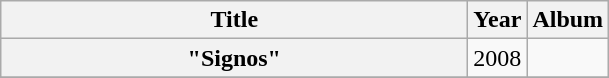<table class="wikitable plainrowheaders" style="text-align:center;">
<tr>
<th scope="col" style="width:19em;">Title</th>
<th scope="col">Year</th>
<th scope="col">Album</th>
</tr>
<tr>
<th scope="row">"Signos"</th>
<td rowspan="1">2008</td>
<td></td>
</tr>
<tr>
</tr>
</table>
